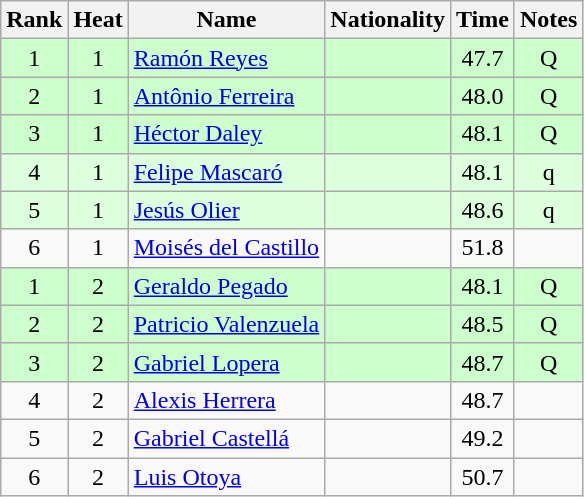<table class="wikitable sortable" style="text-align:center">
<tr>
<th>Rank</th>
<th>Heat</th>
<th>Name</th>
<th>Nationality</th>
<th>Time</th>
<th>Notes</th>
</tr>
<tr bgcolor=ccffcc>
<td>1</td>
<td>1</td>
<td align=left><a href='#'>Ramón Reyes</a></td>
<td align=left></td>
<td>47.7</td>
<td>Q</td>
</tr>
<tr bgcolor=ccffcc>
<td>2</td>
<td>1</td>
<td align=left><a href='#'>Antônio Ferreira</a></td>
<td align=left></td>
<td>48.0</td>
<td>Q</td>
</tr>
<tr bgcolor=ccffcc>
<td>3</td>
<td>1</td>
<td align=left><a href='#'>Héctor Daley</a></td>
<td align=left></td>
<td>48.1</td>
<td>Q</td>
</tr>
<tr bgcolor=ddffdd>
<td>4</td>
<td>1</td>
<td align=left><a href='#'>Felipe Mascaró</a></td>
<td align=left></td>
<td>48.1</td>
<td>q</td>
</tr>
<tr bgcolor=ddffdd>
<td>5</td>
<td>1</td>
<td align=left><a href='#'>Jesús Olier</a></td>
<td align=left></td>
<td>48.6</td>
<td>q</td>
</tr>
<tr>
<td>6</td>
<td>1</td>
<td align=left><a href='#'>Moisés del Castillo</a></td>
<td align=left></td>
<td>51.8</td>
<td></td>
</tr>
<tr bgcolor=ccffcc>
<td>1</td>
<td>2</td>
<td align=left><a href='#'>Geraldo Pegado</a></td>
<td align=left></td>
<td>48.1</td>
<td>Q</td>
</tr>
<tr bgcolor=ccffcc>
<td>2</td>
<td>2</td>
<td align=left><a href='#'>Patricio Valenzuela</a></td>
<td align=left></td>
<td>48.5</td>
<td>Q</td>
</tr>
<tr bgcolor=ccffcc>
<td>3</td>
<td>2</td>
<td align=left><a href='#'>Gabriel Lopera</a></td>
<td align=left></td>
<td>48.7</td>
<td>Q</td>
</tr>
<tr>
<td>4</td>
<td>2</td>
<td align=left><a href='#'>Alexis Herrera</a></td>
<td align=left></td>
<td>48.7</td>
<td></td>
</tr>
<tr>
<td>5</td>
<td>2</td>
<td align=left><a href='#'>Gabriel Castellá</a></td>
<td align=left></td>
<td>49.2</td>
<td></td>
</tr>
<tr>
<td>6</td>
<td>2</td>
<td align=left><a href='#'>Luis Otoya</a></td>
<td align=left></td>
<td>50.7</td>
<td></td>
</tr>
</table>
